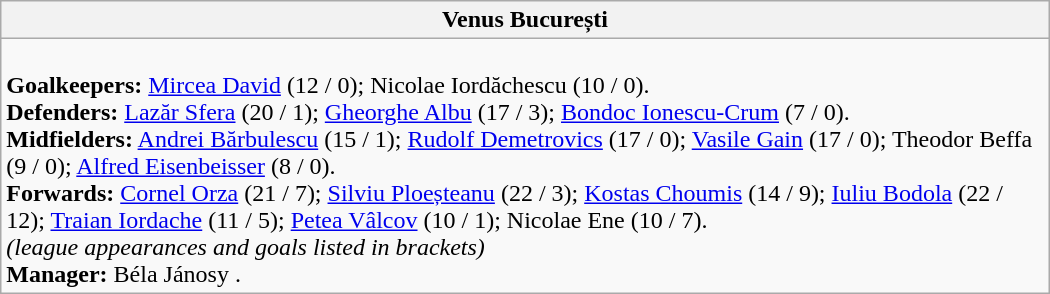<table class="wikitable" style="width:700px">
<tr>
<th>Venus București</th>
</tr>
<tr>
<td><br><strong>Goalkeepers:</strong> <a href='#'>Mircea David</a> (12 / 0); Nicolae Iordăchescu (10 / 0).<br>
<strong>Defenders:</strong> <a href='#'>Lazăr Sfera</a> (20 / 1); <a href='#'>Gheorghe Albu</a> (17 / 3); <a href='#'>Bondoc Ionescu-Crum</a> (7 / 0).<br>
<strong>Midfielders:</strong> <a href='#'>Andrei Bărbulescu</a> (15 / 1); <a href='#'>Rudolf Demetrovics</a> (17 / 0); <a href='#'>Vasile Gain</a> (17 / 0); Theodor Beffa (9 / 0); <a href='#'>Alfred Eisenbeisser</a> (8 / 0).<br>
<strong>Forwards:</strong> <a href='#'>Cornel Orza</a> (21 / 7); <a href='#'>Silviu Ploeșteanu</a> (22 / 3); <a href='#'>Kostas Choumis</a> (14 / 9); <a href='#'>Iuliu Bodola</a> (22 / 12); <a href='#'>Traian Iordache</a> (11 / 5); <a href='#'>Petea Vâlcov</a> (10 / 1); Nicolae Ene (10 / 7).
<br><em>(league appearances and goals listed in brackets)</em><br><strong>Manager:</strong> Béla Jánosy .</td>
</tr>
</table>
